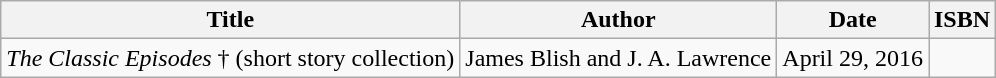<table class="wikitable">
<tr>
<th>Title</th>
<th>Author</th>
<th>Date</th>
<th>ISBN</th>
</tr>
<tr>
<td><em>The Classic Episodes</em> † (short story collection)</td>
<td>James Blish and J. A. Lawrence</td>
<td>April 29, 2016</td>
<td></td>
</tr>
</table>
